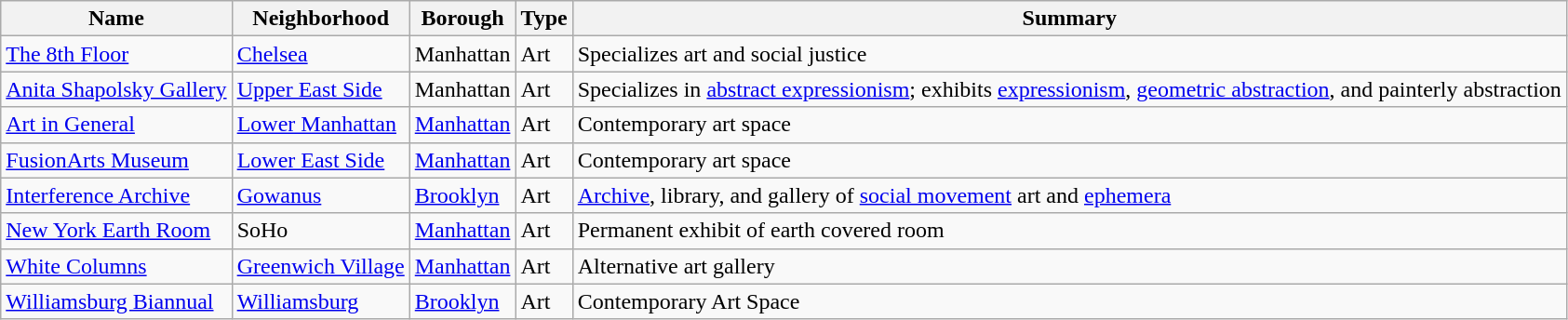<table class="wikitable sortable">
<tr>
<th>Name</th>
<th>Neighborhood</th>
<th>Borough</th>
<th>Type</th>
<th>Summary</th>
</tr>
<tr>
<td><a href='#'>The 8th Floor</a></td>
<td><a href='#'>Chelsea</a></td>
<td>Manhattan</td>
<td>Art</td>
<td>Specializes art and social justice</td>
</tr>
<tr>
<td><a href='#'>Anita Shapolsky Gallery</a></td>
<td><a href='#'>Upper East Side</a></td>
<td>Manhattan</td>
<td>Art</td>
<td>Specializes in <a href='#'>abstract expressionism</a>; exhibits <a href='#'>expressionism</a>, <a href='#'>geometric abstraction</a>, and painterly abstraction</td>
</tr>
<tr>
<td><a href='#'>Art in General</a></td>
<td><a href='#'>Lower Manhattan</a></td>
<td><a href='#'>Manhattan</a></td>
<td>Art</td>
<td>Contemporary art space</td>
</tr>
<tr>
<td><a href='#'>FusionArts Museum</a></td>
<td><a href='#'>Lower East Side</a></td>
<td><a href='#'>Manhattan</a></td>
<td>Art</td>
<td>Contemporary art space</td>
</tr>
<tr>
<td><a href='#'>Interference Archive</a></td>
<td><a href='#'>Gowanus</a></td>
<td><a href='#'>Brooklyn</a></td>
<td>Art</td>
<td><a href='#'>Archive</a>, library, and gallery of <a href='#'>social movement</a> art and <a href='#'>ephemera</a></td>
</tr>
<tr>
<td><a href='#'>New York Earth Room</a></td>
<td>SoHo</td>
<td><a href='#'>Manhattan</a></td>
<td>Art</td>
<td>Permanent exhibit of earth covered room</td>
</tr>
<tr>
<td><a href='#'>White Columns</a></td>
<td><a href='#'>Greenwich Village</a></td>
<td><a href='#'>Manhattan</a></td>
<td>Art</td>
<td>Alternative art gallery</td>
</tr>
<tr>
<td><a href='#'>Williamsburg Biannual</a></td>
<td><a href='#'>Williamsburg</a></td>
<td><a href='#'>Brooklyn</a></td>
<td>Art</td>
<td>Contemporary Art Space</td>
</tr>
</table>
